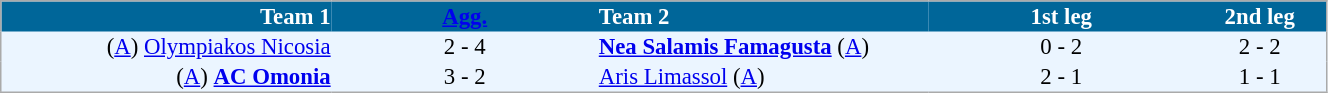<table cellspacing="0" style="background: #EBF5FF; border: 1px #aaa solid; border-collapse: collapse; font-size: 95%;" width=70%>
<tr bgcolor=#006699 style="color:white;">
<th width=25% align="right">Team 1</th>
<th width=20% align="center"><a href='#'>Agg.</a></th>
<th width=25% align="left">Team 2</th>
<th width=20% align="center">1st leg</th>
<th width=20% align="center">2nd leg</th>
</tr>
<tr>
<td align=right>(<a href='#'>A</a>) <a href='#'>Olympiakos Nicosia</a></td>
<td align=center>2 - 4</td>
<td align=left><strong><a href='#'>Nea Salamis Famagusta</a></strong>  (<a href='#'>A</a>)</td>
<td align=center>0 - 2</td>
<td align=center>2 - 2</td>
</tr>
<tr>
<td align=right>(<a href='#'>A</a>) <strong><a href='#'>AC Omonia</a></strong></td>
<td align=center>3 - 2</td>
<td align=left><a href='#'>Aris Limassol</a> (<a href='#'>A</a>)</td>
<td align=center>2 - 1</td>
<td align=center>1 - 1</td>
</tr>
<tr>
</tr>
</table>
